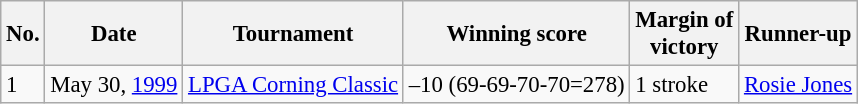<table class="wikitable" style="font-size:95%;">
<tr>
<th>No.</th>
<th>Date</th>
<th>Tournament</th>
<th>Winning score</th>
<th>Margin of <br>victory</th>
<th>Runner-up</th>
</tr>
<tr>
<td>1</td>
<td>May 30, <a href='#'>1999</a></td>
<td><a href='#'>LPGA Corning Classic</a></td>
<td>–10 (69-69-70-70=278)</td>
<td>1 stroke</td>
<td> <a href='#'>Rosie Jones</a></td>
</tr>
</table>
